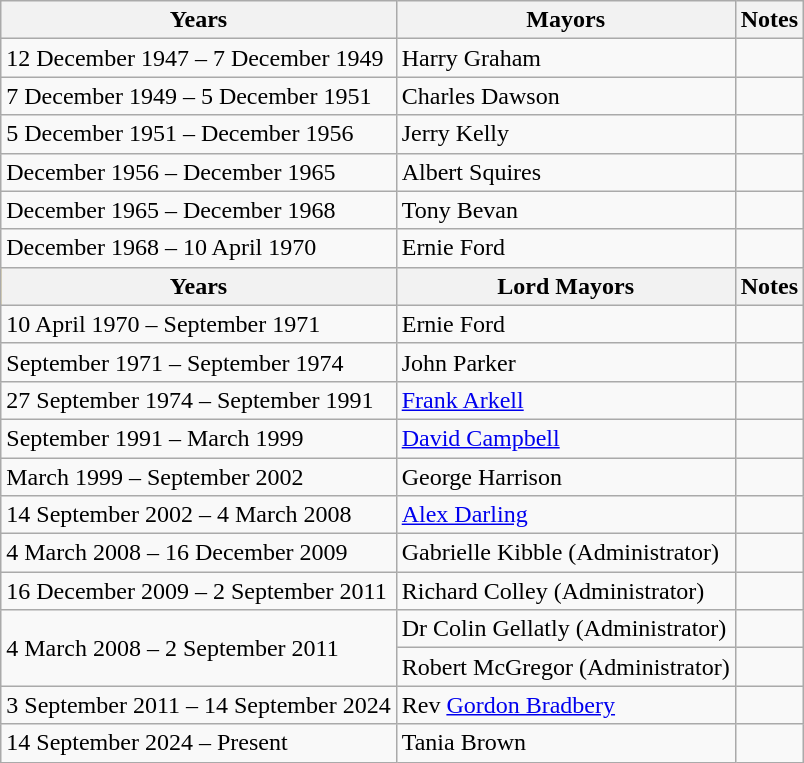<table class="wikitable">
<tr>
<th>Years</th>
<th>Mayors</th>
<th>Notes</th>
</tr>
<tr>
<td>12 December 1947 – 7 December 1949</td>
<td>Harry Graham</td>
<td></td>
</tr>
<tr>
<td>7 December 1949 – 5 December 1951</td>
<td>Charles Dawson</td>
<td></td>
</tr>
<tr>
<td>5 December 1951 – December 1956</td>
<td>Jerry Kelly</td>
<td></td>
</tr>
<tr>
<td>December 1956 – December 1965</td>
<td>Albert Squires</td>
<td></td>
</tr>
<tr>
<td>December 1965 – December 1968</td>
<td>Tony Bevan</td>
<td></td>
</tr>
<tr>
<td>December 1968 – 10 April 1970</td>
<td>Ernie Ford</td>
<td></td>
</tr>
<tr bgcolor="#FFCC33">
<th>Years</th>
<th>Lord Mayors</th>
<th>Notes</th>
</tr>
<tr>
<td>10 April 1970 – September 1971</td>
<td>Ernie Ford</td>
<td></td>
</tr>
<tr>
<td>September 1971 – September 1974</td>
<td>John Parker</td>
<td></td>
</tr>
<tr>
<td>27 September 1974 – September 1991</td>
<td><a href='#'>Frank Arkell</a></td>
<td></td>
</tr>
<tr>
<td>September 1991 – March 1999</td>
<td><a href='#'>David Campbell</a></td>
<td></td>
</tr>
<tr>
<td>March 1999 – September 2002</td>
<td>George Harrison</td>
<td></td>
</tr>
<tr>
<td>14 September 2002 – 4 March 2008</td>
<td><a href='#'>Alex Darling</a></td>
<td></td>
</tr>
<tr>
<td>4 March 2008 – 16 December 2009</td>
<td>Gabrielle Kibble  (Administrator)</td>
<td></td>
</tr>
<tr>
<td>16 December 2009 – 2 September 2011</td>
<td>Richard Colley (Administrator)</td>
<td></td>
</tr>
<tr>
<td rowspan=2>4 March 2008 – 2 September 2011</td>
<td>Dr Colin Gellatly (Administrator)</td>
<td></td>
</tr>
<tr>
<td>Robert McGregor (Administrator)</td>
<td></td>
</tr>
<tr>
<td>3 September 2011 – 14 September 2024</td>
<td>Rev <a href='#'>Gordon Bradbery</a> </td>
<td></td>
</tr>
<tr>
<td>14 September 2024 – Present</td>
<td>Tania Brown</td>
<td></td>
</tr>
</table>
